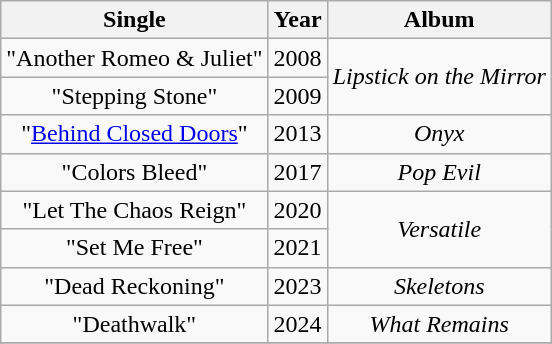<table class="wikitable" style="text-align:center;">
<tr>
<th>Single</th>
<th>Year</th>
<th>Album</th>
</tr>
<tr>
<td>"Another Romeo & Juliet"</td>
<td>2008</td>
<td rowspan="2"><em>Lipstick on the Mirror</em></td>
</tr>
<tr>
<td>"Stepping Stone"</td>
<td>2009</td>
</tr>
<tr>
<td>"<a href='#'>Behind Closed Doors</a>"</td>
<td>2013</td>
<td><em>Onyx </em></td>
</tr>
<tr>
<td>"Colors Bleed"</td>
<td>2017</td>
<td><em>Pop Evil</em></td>
</tr>
<tr>
<td>"Let The Chaos Reign"</td>
<td>2020</td>
<td rowspan="2"><em>Versatile</em></td>
</tr>
<tr>
<td>"Set Me Free"</td>
<td>2021</td>
</tr>
<tr>
<td>"Dead Reckoning"</td>
<td>2023</td>
<td><em>Skeletons</em></td>
</tr>
<tr>
<td>"Deathwalk"</td>
<td>2024</td>
<td><em>What Remains</em></td>
</tr>
<tr>
</tr>
</table>
